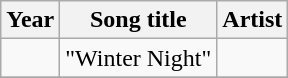<table class="wikitable">
<tr>
<th>Year</th>
<th>Song title</th>
<th>Artist</th>
</tr>
<tr>
<td></td>
<td>"Winter Night" </td>
<td></td>
</tr>
<tr>
</tr>
</table>
